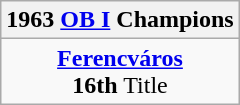<table class="wikitable" style="text-align: center; margin: 0 auto;">
<tr>
<th>1963 <a href='#'>OB I</a> Champions</th>
</tr>
<tr>
<td><strong><a href='#'>Ferencváros</a></strong><br><strong>16th</strong> Title</td>
</tr>
</table>
